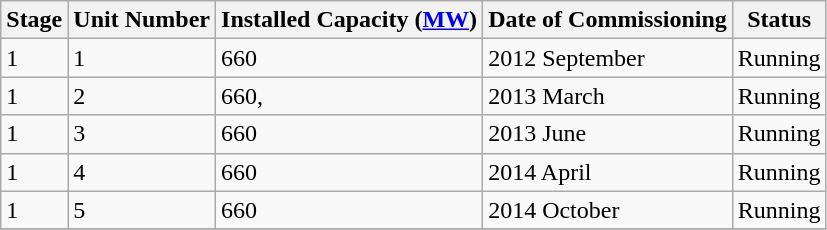<table class="sortable wikitable">
<tr>
<th>Stage</th>
<th>Unit Number</th>
<th>Installed Capacity (<a href='#'>MW</a>)</th>
<th>Date of Commissioning</th>
<th>Status</th>
</tr>
<tr J;L/JKLM>
<td>1</td>
<td>1</td>
<td>660</td>
<td>2012 September</td>
<td>Running</td>
</tr>
<tr>
<td>1</td>
<td>2</td>
<td>660,</td>
<td>2013 March</td>
<td>Running</td>
</tr>
<tr>
<td>1</td>
<td>3</td>
<td>660</td>
<td>2013 June</td>
<td>Running </td>
</tr>
<tr>
<td>1</td>
<td>4</td>
<td>660</td>
<td>2014 April</td>
<td>Running </td>
</tr>
<tr>
<td>1</td>
<td>5</td>
<td>660</td>
<td>2014 October</td>
<td>Running</td>
</tr>
<tr>
</tr>
</table>
